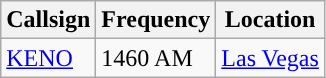<table class="wikitable">
<tr>
<th>Callsign</th>
<th>Frequency</th>
<th>Location</th>
</tr>
<tr>
<td><a href='#'>KENO</a></td>
<td>1460 AM</td>
<td><a href='#'>Las Vegas</a></td>
</tr>
</table>
